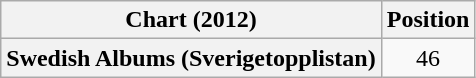<table class="wikitable plainrowheaders" style="text-align:center">
<tr>
<th scope="col">Chart (2012)</th>
<th scope="col">Position</th>
</tr>
<tr>
<th scope="row">Swedish Albums (Sverigetopplistan)</th>
<td>46</td>
</tr>
</table>
